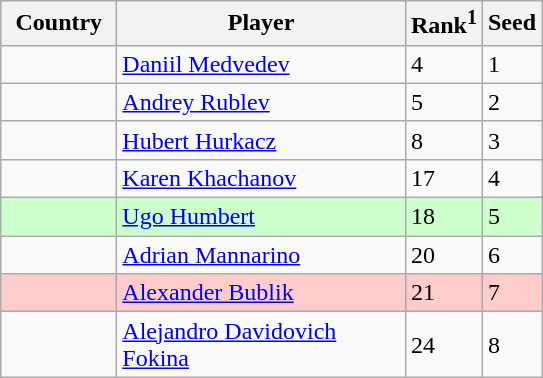<table class="sortable wikitable">
<tr>
<th width="70">Country</th>
<th width="185">Player</th>
<th>Rank<sup>1</sup></th>
<th>Seed</th>
</tr>
<tr>
<td></td>
<td><a href='#'>Daniil Medvedev</a></td>
<td>4</td>
<td>1</td>
</tr>
<tr>
<td></td>
<td><a href='#'>Andrey Rublev</a></td>
<td>5</td>
<td>2</td>
</tr>
<tr>
<td></td>
<td><a href='#'>Hubert Hurkacz</a></td>
<td>8</td>
<td>3</td>
</tr>
<tr>
<td></td>
<td><a href='#'>Karen Khachanov</a></td>
<td>17</td>
<td>4</td>
</tr>
<tr bgcolor=#cfc>
<td></td>
<td><a href='#'>Ugo Humbert</a></td>
<td>18</td>
<td>5</td>
</tr>
<tr>
<td></td>
<td><a href='#'>Adrian Mannarino</a></td>
<td>20</td>
<td>6</td>
</tr>
<tr bgcolor=#fcc>
<td></td>
<td><a href='#'>Alexander Bublik</a></td>
<td>21</td>
<td>7</td>
</tr>
<tr>
<td></td>
<td><a href='#'>Alejandro Davidovich Fokina</a></td>
<td>24</td>
<td>8</td>
</tr>
</table>
